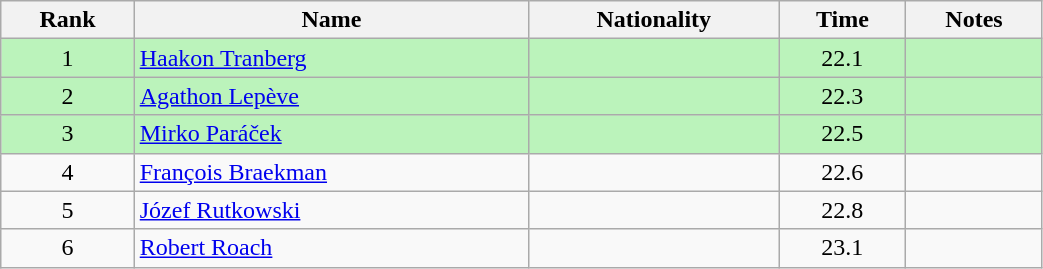<table class="wikitable sortable" style="text-align:center;width: 55%">
<tr>
<th>Rank</th>
<th>Name</th>
<th>Nationality</th>
<th>Time</th>
<th>Notes</th>
</tr>
<tr bgcolor=bbf3bb>
<td>1</td>
<td align=left><a href='#'>Haakon Tranberg</a></td>
<td align=left></td>
<td>22.1</td>
<td></td>
</tr>
<tr bgcolor=bbf3bb>
<td>2</td>
<td align=left><a href='#'>Agathon Lepève</a></td>
<td align=left></td>
<td>22.3</td>
<td></td>
</tr>
<tr bgcolor=bbf3bb>
<td>3</td>
<td align=left><a href='#'>Mirko Paráček</a></td>
<td align=left></td>
<td>22.5</td>
<td></td>
</tr>
<tr>
<td>4</td>
<td align=left><a href='#'>François Braekman</a></td>
<td align=left></td>
<td>22.6</td>
<td></td>
</tr>
<tr>
<td>5</td>
<td align=left><a href='#'>Józef Rutkowski</a></td>
<td align=left></td>
<td>22.8</td>
<td></td>
</tr>
<tr>
<td>6</td>
<td align=left><a href='#'>Robert Roach</a></td>
<td align=left></td>
<td>23.1</td>
<td></td>
</tr>
</table>
